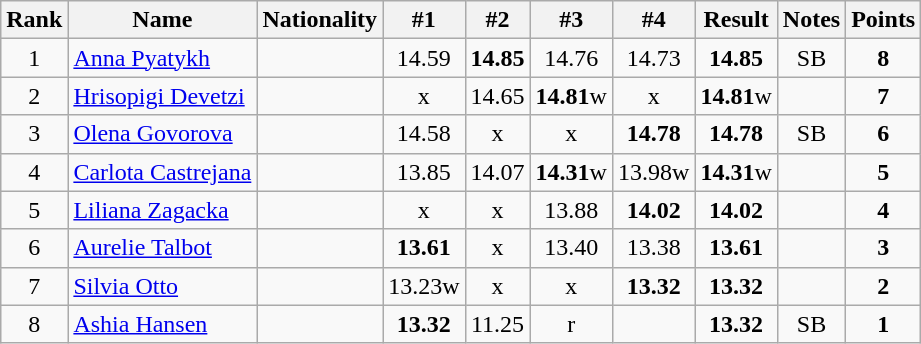<table class="wikitable sortable" style="text-align:center">
<tr>
<th>Rank</th>
<th>Name</th>
<th>Nationality</th>
<th>#1</th>
<th>#2</th>
<th>#3</th>
<th>#4</th>
<th>Result</th>
<th>Notes</th>
<th>Points</th>
</tr>
<tr>
<td>1</td>
<td align=left><a href='#'>Anna Pyatykh</a></td>
<td align=left></td>
<td>14.59</td>
<td><strong>14.85</strong></td>
<td>14.76</td>
<td>14.73</td>
<td><strong>14.85</strong></td>
<td>SB</td>
<td><strong>8</strong></td>
</tr>
<tr>
<td>2</td>
<td align=left><a href='#'>Hrisopigi Devetzi</a></td>
<td align=left></td>
<td>x</td>
<td>14.65</td>
<td><strong>14.81</strong>w</td>
<td>x</td>
<td><strong>14.81</strong>w</td>
<td></td>
<td><strong>7</strong></td>
</tr>
<tr>
<td>3</td>
<td align=left><a href='#'>Olena Govorova</a></td>
<td align=left></td>
<td>14.58</td>
<td>x</td>
<td>x</td>
<td><strong>14.78</strong></td>
<td><strong>14.78</strong></td>
<td>SB</td>
<td><strong>6</strong></td>
</tr>
<tr>
<td>4</td>
<td align=left><a href='#'>Carlota Castrejana</a></td>
<td align=left></td>
<td>13.85</td>
<td>14.07</td>
<td><strong>14.31</strong>w</td>
<td>13.98w</td>
<td><strong>14.31</strong>w</td>
<td></td>
<td><strong>5</strong></td>
</tr>
<tr>
<td>5</td>
<td align=left><a href='#'>Liliana Zagacka</a></td>
<td align=left></td>
<td>x</td>
<td>x</td>
<td>13.88</td>
<td><strong>14.02</strong></td>
<td><strong>14.02</strong></td>
<td></td>
<td><strong>4</strong></td>
</tr>
<tr>
<td>6</td>
<td align=left><a href='#'>Aurelie Talbot</a></td>
<td align=left></td>
<td><strong>13.61</strong></td>
<td>x</td>
<td>13.40</td>
<td>13.38</td>
<td><strong>13.61</strong></td>
<td></td>
<td><strong>3</strong></td>
</tr>
<tr>
<td>7</td>
<td align=left><a href='#'>Silvia Otto</a></td>
<td align=left></td>
<td>13.23w</td>
<td>x</td>
<td>x</td>
<td><strong>13.32</strong></td>
<td><strong>13.32</strong></td>
<td></td>
<td><strong>2</strong></td>
</tr>
<tr>
<td>8</td>
<td align=left><a href='#'>Ashia Hansen</a></td>
<td align=left></td>
<td><strong>13.32</strong></td>
<td>11.25</td>
<td>r</td>
<td></td>
<td><strong>13.32</strong></td>
<td>SB</td>
<td><strong>1</strong></td>
</tr>
</table>
